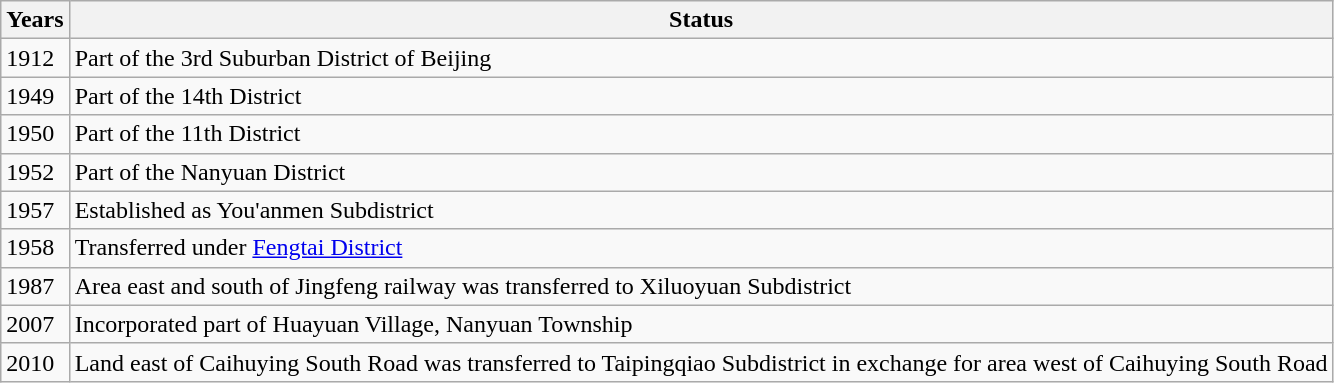<table class="wikitable">
<tr>
<th>Years</th>
<th>Status</th>
</tr>
<tr>
<td>1912</td>
<td>Part of the 3rd Suburban District of Beijing</td>
</tr>
<tr>
<td>1949</td>
<td>Part of the 14th District</td>
</tr>
<tr>
<td>1950</td>
<td>Part of the 11th District</td>
</tr>
<tr>
<td>1952</td>
<td>Part of the Nanyuan District</td>
</tr>
<tr>
<td>1957</td>
<td>Established as You'anmen Subdistrict</td>
</tr>
<tr>
<td>1958</td>
<td>Transferred under <a href='#'>Fengtai District</a></td>
</tr>
<tr>
<td>1987</td>
<td>Area east and south of Jingfeng railway was transferred to Xiluoyuan Subdistrict</td>
</tr>
<tr>
<td>2007</td>
<td>Incorporated part of Huayuan Village, Nanyuan Township</td>
</tr>
<tr>
<td>2010</td>
<td>Land east of Caihuying South Road was transferred to Taipingqiao Subdistrict in exchange for area west of Caihuying South Road</td>
</tr>
</table>
